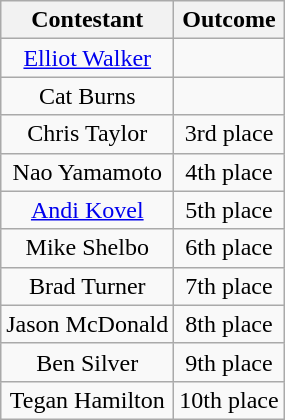<table class="wikitable sortable" border="2" style="text-align:center;">
<tr>
<th>Contestant</th>
<th>Outcome</th>
</tr>
<tr>
<td><a href='#'>Elliot Walker</a></td>
<td><strong></strong></td>
</tr>
<tr>
<td>Cat Burns</td>
<td><em></em></td>
</tr>
<tr>
<td>Chris Taylor</td>
<td>3rd place</td>
</tr>
<tr>
<td>Nao Yamamoto</td>
<td>4th place</td>
</tr>
<tr>
<td><a href='#'>Andi Kovel</a></td>
<td>5th place</td>
</tr>
<tr>
<td>Mike Shelbo</td>
<td>6th place</td>
</tr>
<tr>
<td>Brad Turner</td>
<td>7th place</td>
</tr>
<tr>
<td>Jason McDonald</td>
<td>8th place</td>
</tr>
<tr>
<td>Ben Silver</td>
<td>9th place</td>
</tr>
<tr>
<td>Tegan Hamilton</td>
<td>10th place</td>
</tr>
</table>
